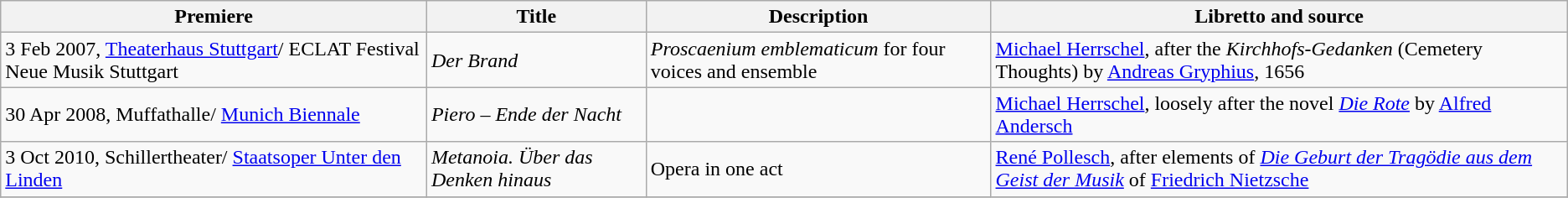<table class="wikitable sortable">
<tr>
<th>Premiere</th>
<th>Title</th>
<th class=unsortable>Description</th>
<th class=unsortable>Libretto and source</th>
</tr>
<tr>
<td>3 Feb 2007, <a href='#'>Theaterhaus Stuttgart</a>/ ECLAT Festival Neue Musik Stuttgart</td>
<td><em>Der Brand</em></td>
<td><em>Proscaenium emblematicum</em> for four voices and ensemble</td>
<td><a href='#'>Michael Herrschel</a>, after the <em>Kirchhofs-Gedanken</em> (Cemetery Thoughts) by <a href='#'>Andreas Gryphius</a>, 1656</td>
</tr>
<tr>
<td>30 Apr 2008, Muffathalle/ <a href='#'>Munich Biennale</a></td>
<td><em>Piero – Ende der Nacht</em></td>
<td></td>
<td><a href='#'>Michael Herrschel</a>, loosely after the novel <em><a href='#'>Die Rote</a></em> by <a href='#'>Alfred Andersch</a></td>
</tr>
<tr>
<td>3 Oct 2010, Schillertheater/ <a href='#'>Staatsoper Unter den Linden</a></td>
<td><em>Metanoia. Über das Denken hinaus</em></td>
<td>Opera in one act </td>
<td><a href='#'>René Pollesch</a>, after elements of <em><a href='#'>Die Geburt der Tragödie aus dem Geist der Musik</a></em> of <a href='#'>Friedrich Nietzsche</a></td>
</tr>
<tr>
</tr>
</table>
